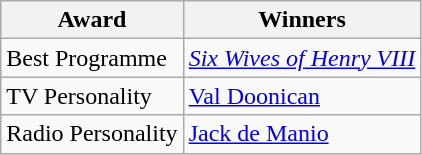<table class="wikitable">
<tr>
<th>Award</th>
<th>Winners</th>
</tr>
<tr>
<td>Best Programme</td>
<td><em><a href='#'>Six Wives of Henry VIII</a></em></td>
</tr>
<tr>
<td>TV Personality</td>
<td><a href='#'>Val Doonican</a></td>
</tr>
<tr>
<td>Radio Personality</td>
<td><a href='#'>Jack de Manio</a></td>
</tr>
</table>
